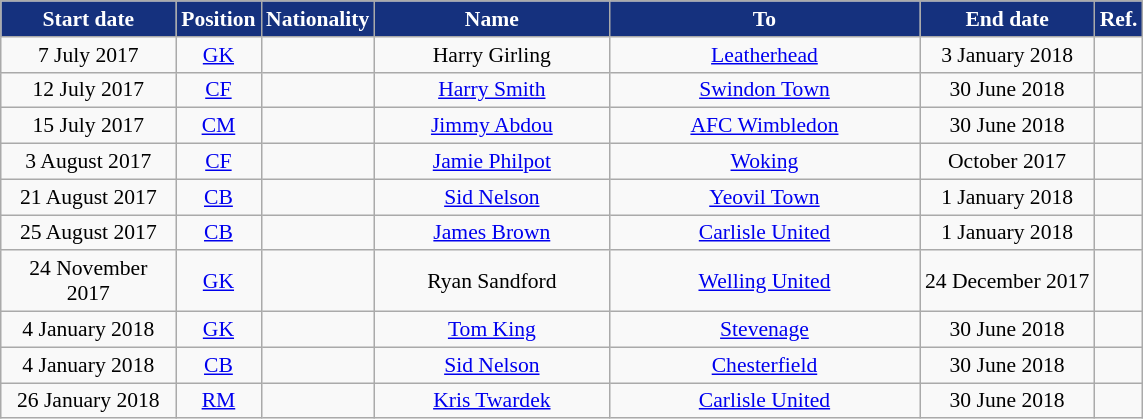<table class="wikitable"  style="text-align:center; font-size:90%; ">
<tr>
<th style="background:#15317E; color:white; width:110px;">Start date</th>
<th style="background:#15317E; color:white; width:50px;">Position</th>
<th style="background:#15317E; color:white; width:50px;">Nationality</th>
<th style="background:#15317E; color:white; width:150px;">Name</th>
<th style="background:#15317E; color:white; width:200px;">To</th>
<th style="background:#15317E; color:white; width:110px;">End date</th>
<th style="background:#15317E; color:white; width:25px;">Ref.</th>
</tr>
<tr>
<td>7 July 2017</td>
<td><a href='#'>GK</a></td>
<td></td>
<td>Harry Girling</td>
<td><a href='#'>Leatherhead</a></td>
<td>3 January 2018</td>
<td></td>
</tr>
<tr>
<td>12 July 2017</td>
<td><a href='#'>CF</a></td>
<td></td>
<td><a href='#'>Harry Smith</a></td>
<td><a href='#'>Swindon Town</a></td>
<td>30 June 2018</td>
<td></td>
</tr>
<tr>
<td>15 July 2017</td>
<td><a href='#'>CM</a></td>
<td></td>
<td><a href='#'>Jimmy Abdou</a></td>
<td><a href='#'>AFC Wimbledon</a></td>
<td>30 June 2018</td>
<td></td>
</tr>
<tr>
<td>3 August 2017</td>
<td><a href='#'>CF</a></td>
<td></td>
<td><a href='#'>Jamie Philpot</a></td>
<td><a href='#'>Woking</a></td>
<td>October 2017</td>
<td></td>
</tr>
<tr>
<td>21 August 2017</td>
<td><a href='#'>CB</a></td>
<td></td>
<td><a href='#'>Sid Nelson</a></td>
<td><a href='#'>Yeovil Town</a></td>
<td>1 January 2018</td>
<td></td>
</tr>
<tr>
<td>25 August 2017</td>
<td><a href='#'>CB</a></td>
<td></td>
<td><a href='#'>James Brown</a></td>
<td><a href='#'>Carlisle United</a></td>
<td>1 January 2018</td>
<td></td>
</tr>
<tr>
<td>24 November 2017</td>
<td><a href='#'>GK</a></td>
<td></td>
<td>Ryan Sandford</td>
<td><a href='#'>Welling United</a></td>
<td>24 December 2017</td>
<td></td>
</tr>
<tr>
<td>4 January 2018</td>
<td><a href='#'>GK</a></td>
<td></td>
<td><a href='#'>Tom King</a></td>
<td><a href='#'>Stevenage</a></td>
<td>30 June 2018</td>
<td></td>
</tr>
<tr>
<td>4 January 2018</td>
<td><a href='#'>CB</a></td>
<td></td>
<td><a href='#'>Sid Nelson</a></td>
<td><a href='#'>Chesterfield</a></td>
<td>30 June 2018</td>
<td></td>
</tr>
<tr>
<td>26 January 2018</td>
<td><a href='#'>RM</a></td>
<td></td>
<td><a href='#'>Kris Twardek</a></td>
<td><a href='#'>Carlisle United</a></td>
<td>30 June 2018</td>
<td></td>
</tr>
</table>
